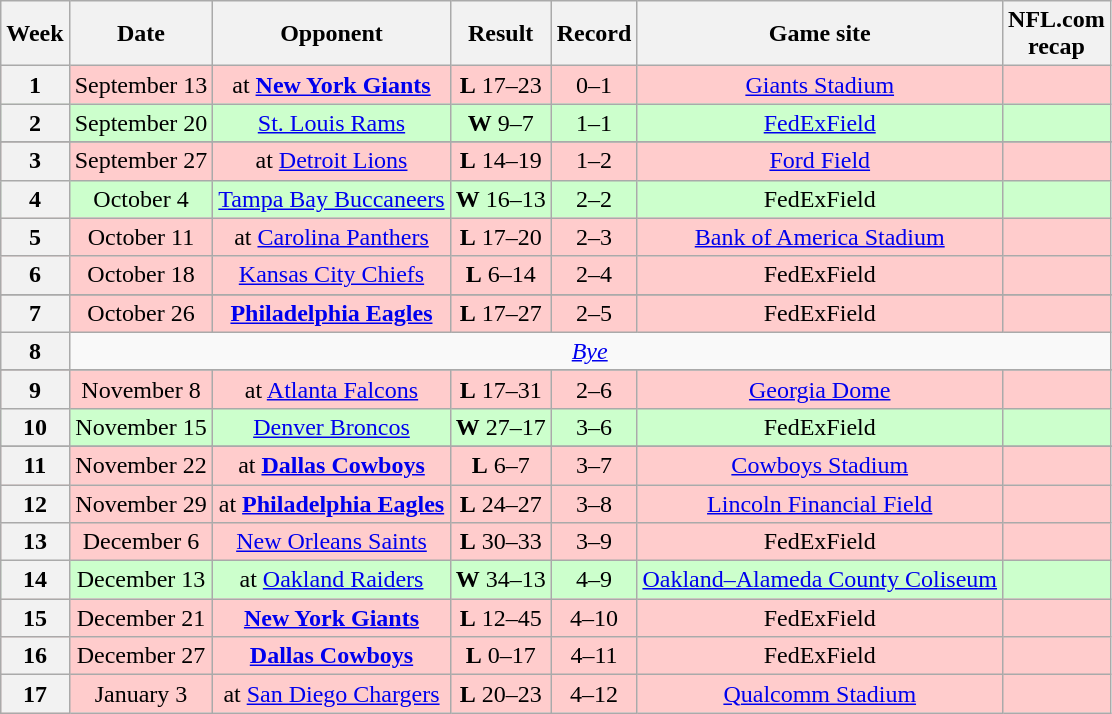<table class="wikitable" style="align=center">
<tr>
<th>Week</th>
<th>Date</th>
<th>Opponent</th>
<th>Result</th>
<th>Record</th>
<th>Game site</th>
<th>NFL.com<br>recap</th>
</tr>
<tr style="background:#fcc;">
<th align="center">1</th>
<td align="center">September 13</td>
<td align="center">at <strong><a href='#'>New York Giants</a></strong></td>
<td align="center"><strong>L</strong> 17–23</td>
<td align="center">0–1</td>
<td align="center"><a href='#'>Giants Stadium</a></td>
<td align="center"></td>
</tr>
<tr style="background:#cfc;">
<th align="center">2</th>
<td align="center">September 20</td>
<td align="center"><a href='#'>St. Louis Rams</a></td>
<td align="center"><strong>W</strong> 9–7</td>
<td align="center">1–1</td>
<td align="center"><a href='#'>FedExField</a></td>
<td align="center"></td>
</tr>
<tr>
</tr>
<tr style="background:#fcc;">
<th align="center">3</th>
<td align="center">September 27</td>
<td align="center">at <a href='#'>Detroit Lions</a></td>
<td align="center"><strong>L</strong> 14–19</td>
<td align="center">1–2</td>
<td align="center"><a href='#'>Ford Field</a></td>
<td align="center"></td>
</tr>
<tr style="background:#cfc;">
<th align="center">4</th>
<td align="center">October 4</td>
<td align="center"><a href='#'>Tampa Bay Buccaneers</a></td>
<td align="center"><strong>W</strong> 16–13</td>
<td align="center">2–2</td>
<td align="center">FedExField</td>
<td align="center"></td>
</tr>
<tr style="background:#fcc;">
<th align="center">5</th>
<td align="center">October 11</td>
<td align="center">at <a href='#'>Carolina Panthers</a></td>
<td align="center"><strong>L</strong> 17–20</td>
<td align="center">2–3</td>
<td align="center"><a href='#'>Bank of America Stadium</a></td>
<td align="center"></td>
</tr>
<tr style="background:#fcc">
<th align="center">6</th>
<td align="center">October 18</td>
<td align="center"><a href='#'>Kansas City Chiefs</a></td>
<td align="center"><strong>L</strong> 6–14</td>
<td align="center">2–4</td>
<td align="center">FedExField</td>
<td align="center"></td>
</tr>
<tr>
</tr>
<tr style="background:#fcc;">
<th align="center">7</th>
<td align="center">October 26</td>
<td align="center"><strong><a href='#'>Philadelphia Eagles</a></strong></td>
<td align="center"><strong>L</strong> 17–27</td>
<td align="center">2–5</td>
<td align="center">FedExField</td>
<td align="center"></td>
</tr>
<tr>
<th align="center">8</th>
<td colspan="9" align="center"><em><a href='#'>Bye</a></em></td>
</tr>
<tr>
</tr>
<tr style="background:#fcc;">
<th align="center">9</th>
<td align="center">November 8</td>
<td align="center">at <a href='#'>Atlanta Falcons</a></td>
<td align="center"><strong>L</strong> 17–31</td>
<td align="center">2–6</td>
<td align="center"><a href='#'>Georgia Dome</a></td>
<td align="center"></td>
</tr>
<tr style="background:#cfc;">
<th align="center">10</th>
<td align="center">November 15</td>
<td align="center"><a href='#'>Denver Broncos</a></td>
<td align="center"><strong>W</strong> 27–17</td>
<td align="center">3–6</td>
<td align="center">FedExField</td>
<td align="center"></td>
</tr>
<tr>
</tr>
<tr style="background:#fcc;">
<th align="center">11</th>
<td align="center">November 22</td>
<td align="center">at <strong><a href='#'>Dallas Cowboys</a></strong></td>
<td align="center"><strong>L</strong> 6–7</td>
<td align="center">3–7</td>
<td align="center"><a href='#'>Cowboys Stadium</a></td>
<td align="center"></td>
</tr>
<tr style="background:#fcc;">
<th align="center">12</th>
<td align="center">November 29</td>
<td align="center">at <strong><a href='#'>Philadelphia Eagles</a></strong></td>
<td align="center"><strong>L</strong> 24–27</td>
<td align="center">3–8</td>
<td align="center"><a href='#'>Lincoln Financial Field</a></td>
<td align="center"></td>
</tr>
<tr style="background:#fcc;">
<th align="center">13</th>
<td align="center">December 6</td>
<td align="center"><a href='#'>New Orleans Saints</a></td>
<td align="center"><strong>L</strong> 30–33 </td>
<td align="center">3–9</td>
<td align="center">FedExField</td>
<td align="center"></td>
</tr>
<tr style="background:#cfc;">
<th align="center">14</th>
<td align="center">December 13</td>
<td align="center">at <a href='#'>Oakland Raiders</a></td>
<td align="center"><strong>W</strong> 34–13</td>
<td align="center">4–9</td>
<td align="center"><a href='#'>Oakland–Alameda County Coliseum</a></td>
<td align="center"></td>
</tr>
<tr style="background:#fcc;">
<th align="center">15</th>
<td align="center">December 21</td>
<td align="center"><strong><a href='#'>New York Giants</a></strong></td>
<td align="center"><strong>L</strong> 12–45</td>
<td align="center">4–10</td>
<td align="center">FedExField</td>
<td align="center"></td>
</tr>
<tr style="background:#fcc;">
<th align="center">16</th>
<td align="center">December 27</td>
<td align="center"><strong><a href='#'>Dallas Cowboys</a></strong></td>
<td align="center"><strong>L</strong> 0–17</td>
<td align="center">4–11</td>
<td align="center">FedExField</td>
<td align="center"></td>
</tr>
<tr style="background:#fcc;">
<th align="center">17</th>
<td align="center">January 3</td>
<td align="center">at <a href='#'>San Diego Chargers</a></td>
<td align="center"><strong>L</strong> 20–23</td>
<td align="center">4–12</td>
<td align="center"><a href='#'>Qualcomm Stadium</a></td>
<td align="center"></td>
</tr>
</table>
